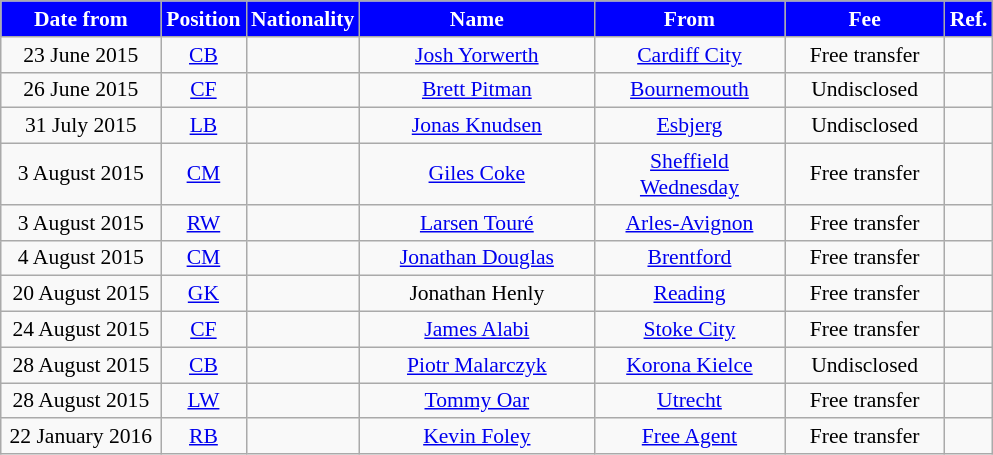<table class="wikitable"  style="text-align:center; font-size:90%; ">
<tr>
<th style="background:#0000FF; color:white; width:100px;">Date from</th>
<th style="background:#0000FF; color:white; width:50px;">Position</th>
<th style="background:#0000FF; color:white; width:50px;">Nationality</th>
<th style="background:#0000FF; color:white; width:150px;">Name</th>
<th style="background:#0000FF; color:white; width:120px;">From</th>
<th style="background:#0000FF; color:white; width:100px;">Fee</th>
<th style="background:#0000FF; color:white; width:25px;">Ref.</th>
</tr>
<tr>
<td>23 June 2015</td>
<td><a href='#'>CB</a></td>
<td></td>
<td><a href='#'>Josh Yorwerth</a></td>
<td> <a href='#'>Cardiff City</a></td>
<td>Free transfer</td>
<td></td>
</tr>
<tr>
<td>26 June 2015</td>
<td><a href='#'>CF</a></td>
<td></td>
<td><a href='#'>Brett Pitman</a></td>
<td> <a href='#'>Bournemouth</a></td>
<td>Undisclosed</td>
<td></td>
</tr>
<tr>
<td>31 July 2015</td>
<td><a href='#'>LB</a></td>
<td></td>
<td><a href='#'>Jonas Knudsen</a></td>
<td> <a href='#'>Esbjerg</a></td>
<td>Undisclosed</td>
<td></td>
</tr>
<tr>
<td>3 August 2015</td>
<td><a href='#'>CM</a></td>
<td></td>
<td><a href='#'>Giles Coke</a></td>
<td> <a href='#'>Sheffield Wednesday</a></td>
<td>Free transfer</td>
<td></td>
</tr>
<tr>
<td>3 August 2015</td>
<td><a href='#'>RW</a></td>
<td></td>
<td><a href='#'>Larsen Touré</a></td>
<td> <a href='#'>Arles-Avignon</a></td>
<td>Free transfer</td>
<td></td>
</tr>
<tr>
<td>4 August 2015</td>
<td><a href='#'>CM</a></td>
<td></td>
<td><a href='#'>Jonathan Douglas</a></td>
<td> <a href='#'>Brentford</a></td>
<td>Free transfer</td>
<td></td>
</tr>
<tr>
<td>20 August 2015</td>
<td><a href='#'>GK</a></td>
<td></td>
<td>Jonathan Henly</td>
<td> <a href='#'>Reading</a></td>
<td>Free transfer</td>
<td></td>
</tr>
<tr>
<td>24 August 2015</td>
<td><a href='#'>CF</a></td>
<td></td>
<td><a href='#'>James Alabi</a></td>
<td> <a href='#'>Stoke City</a></td>
<td>Free transfer</td>
<td></td>
</tr>
<tr>
<td>28 August 2015</td>
<td><a href='#'>CB</a></td>
<td></td>
<td><a href='#'>Piotr Malarczyk</a></td>
<td> <a href='#'>Korona Kielce</a></td>
<td>Undisclosed</td>
<td></td>
</tr>
<tr>
<td>28 August 2015</td>
<td><a href='#'>LW</a></td>
<td></td>
<td><a href='#'>Tommy Oar</a></td>
<td> <a href='#'>Utrecht</a></td>
<td>Free transfer</td>
<td></td>
</tr>
<tr>
<td>22 January 2016</td>
<td><a href='#'>RB</a></td>
<td></td>
<td><a href='#'>Kevin Foley</a></td>
<td><a href='#'>Free Agent</a></td>
<td>Free transfer</td>
<td></td>
</tr>
</table>
